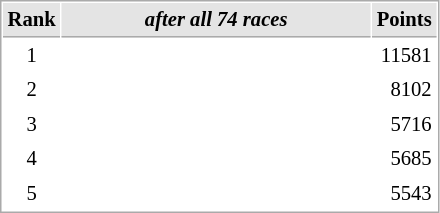<table cellspacing="1" cellpadding="3" style="border:1px solid #aaa; font-size:86%;">
<tr style="background:#e4e4e4;">
<th style="border-bottom:1px solid #aaa; width:10px;">Rank</th>
<th style="border-bottom:1px solid #aaa; width:200px; white-space:nowrap;"><em>after all 74 races</em></th>
<th style="border-bottom:1px solid #aaa; width:20px;">Points</th>
</tr>
<tr>
<td style="text-align:center;">1</td>
<td><strong></strong></td>
<td align="right">11581</td>
</tr>
<tr>
<td style="text-align:center;">2</td>
<td>  </td>
<td align="right">8102</td>
</tr>
<tr>
<td style="text-align:center;">3</td>
<td></td>
<td align="right">5716</td>
</tr>
<tr>
<td style="text-align:center;">4</td>
<td></td>
<td align="right">5685</td>
</tr>
<tr>
<td style="text-align:center;">5</td>
<td></td>
<td align="right">5543</td>
</tr>
</table>
